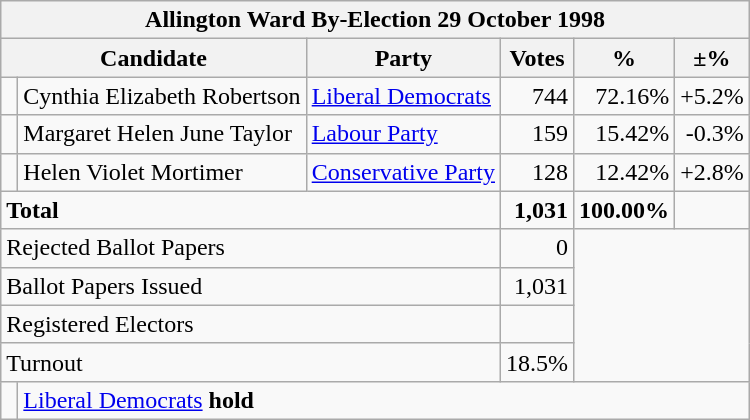<table class="wikitable"style="text-align:right;">
<tr>
<th colspan=6>Allington Ward By-Election 29 October 1998</th>
</tr>
<tr>
<th align=left colspan=2>Candidate</th>
<th align=left>Party</th>
<th align=center>Votes</th>
<th align=center>%</th>
<th align=center>±%</th>
</tr>
<tr>
<td bgcolor=> </td>
<td align=left>Cynthia Elizabeth Robertson</td>
<td align=left><a href='#'>Liberal Democrats</a></td>
<td>744</td>
<td>72.16%</td>
<td>+5.2%</td>
</tr>
<tr>
<td bgcolor=> </td>
<td align=left>Margaret Helen June Taylor</td>
<td align=left><a href='#'>Labour Party</a></td>
<td>159</td>
<td>15.42%</td>
<td>-0.3%</td>
</tr>
<tr>
<td bgcolor=> </td>
<td align=left>Helen Violet Mortimer</td>
<td align=left><a href='#'>Conservative Party</a></td>
<td>128</td>
<td>12.42%</td>
<td>+2.8%</td>
</tr>
<tr>
<td align=left colspan=3><strong>Total</strong></td>
<td><strong>1,031</strong></td>
<td><strong>100.00%</strong></td>
<td></td>
</tr>
<tr>
<td align=left colspan=3>Rejected Ballot Papers</td>
<td>0</td>
<td rowspan=4 colspan=2></td>
</tr>
<tr>
<td align=left colspan=3>Ballot Papers Issued</td>
<td>1,031</td>
</tr>
<tr>
<td align=left colspan=3>Registered Electors</td>
<td></td>
</tr>
<tr>
<td align=left colspan=3>Turnout</td>
<td>18.5%</td>
</tr>
<tr>
<td bgcolor=> </td>
<td align=left colspan=6><a href='#'>Liberal Democrats</a> <strong>hold</strong></td>
</tr>
</table>
